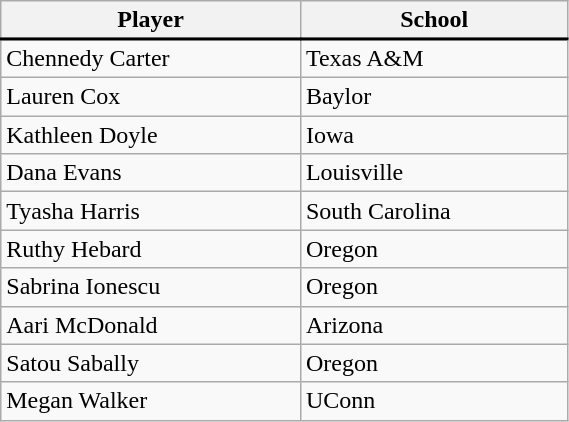<table class="wikitable" style="width:30%;">
<tr>
<th>Player</th>
<th>School</th>
</tr>
<tr>
</tr>
<tr style = "border-top:2px solid black;">
<td>Chennedy Carter</td>
<td>Texas A&M</td>
</tr>
<tr>
<td>Lauren Cox</td>
<td>Baylor</td>
</tr>
<tr>
<td>Kathleen Doyle</td>
<td>Iowa</td>
</tr>
<tr>
<td>Dana Evans</td>
<td>Louisville</td>
</tr>
<tr>
<td>Tyasha Harris</td>
<td>South Carolina</td>
</tr>
<tr>
<td>Ruthy Hebard</td>
<td>Oregon</td>
</tr>
<tr>
<td>Sabrina Ionescu</td>
<td>Oregon</td>
</tr>
<tr>
<td>Aari McDonald</td>
<td>Arizona</td>
</tr>
<tr>
<td>Satou Sabally</td>
<td>Oregon</td>
</tr>
<tr>
<td>Megan Walker</td>
<td>UConn</td>
</tr>
</table>
